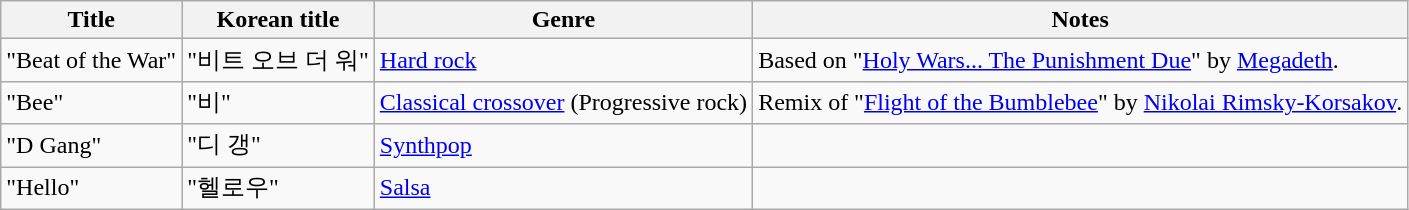<table class="wikitable">
<tr>
<th>Title</th>
<th>Korean title</th>
<th>Genre</th>
<th>Notes</th>
</tr>
<tr>
<td>"Beat of the War"</td>
<td>"비트 오브 더 워"</td>
<td><a href='#'>Hard rock</a></td>
<td>Based on "<a href='#'>Holy Wars... The Punishment Due</a>" by <a href='#'>Megadeth</a>.</td>
</tr>
<tr>
<td>"Bee"</td>
<td>"비"</td>
<td><a href='#'>Classical crossover</a> (Progressive rock)</td>
<td>Remix of "<a href='#'>Flight of the Bumblebee</a>" by <a href='#'>Nikolai Rimsky-Korsakov</a>.</td>
</tr>
<tr>
<td>"D Gang"</td>
<td>"디 갱"</td>
<td><a href='#'>Synthpop</a></td>
<td></td>
</tr>
<tr>
<td>"Hello"</td>
<td>"헬로우"</td>
<td><a href='#'>Salsa</a></td>
<td></td>
</tr>
</table>
